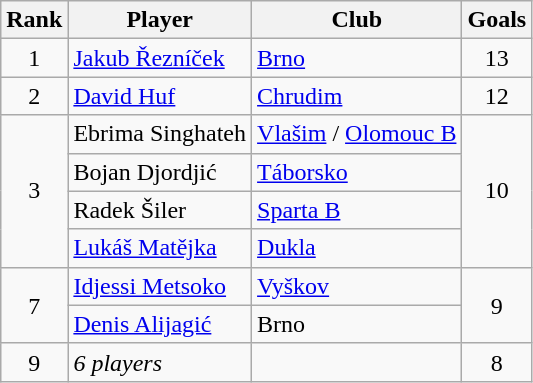<table class="wikitable" style="text-align: center;">
<tr>
<th>Rank</th>
<th>Player</th>
<th>Club</th>
<th>Goals</th>
</tr>
<tr>
<td>1</td>
<td align="left"> <a href='#'>Jakub Řezníček</a></td>
<td align="left"><a href='#'>Brno</a></td>
<td>13</td>
</tr>
<tr>
<td>2</td>
<td align="left"> <a href='#'>David Huf</a></td>
<td align="left"><a href='#'>Chrudim</a></td>
<td>12</td>
</tr>
<tr>
<td rowspan=4>3</td>
<td align="left"> Ebrima Singhateh</td>
<td align="left"><a href='#'>Vlašim</a> / <a href='#'>Olomouc B</a></td>
<td rowspan=4>10</td>
</tr>
<tr>
<td align="left"> Bojan Djordjić</td>
<td align="left"><a href='#'>Táborsko</a></td>
</tr>
<tr>
<td align="left"> Radek Šiler</td>
<td align="left"><a href='#'>Sparta B</a></td>
</tr>
<tr>
<td align="left"> <a href='#'>Lukáš Matějka</a></td>
<td align="left"><a href='#'>Dukla</a></td>
</tr>
<tr>
<td rowspan=2>7</td>
<td align="left"> <a href='#'>Idjessi Metsoko</a></td>
<td align="left"><a href='#'>Vyškov</a></td>
<td rowspan=2>9</td>
</tr>
<tr>
<td align="left"> <a href='#'>Denis Alijagić</a></td>
<td align="left">Brno</td>
</tr>
<tr>
<td>9</td>
<td align="left"><em>6 players</em></td>
<td align="left"></td>
<td>8</td>
</tr>
</table>
